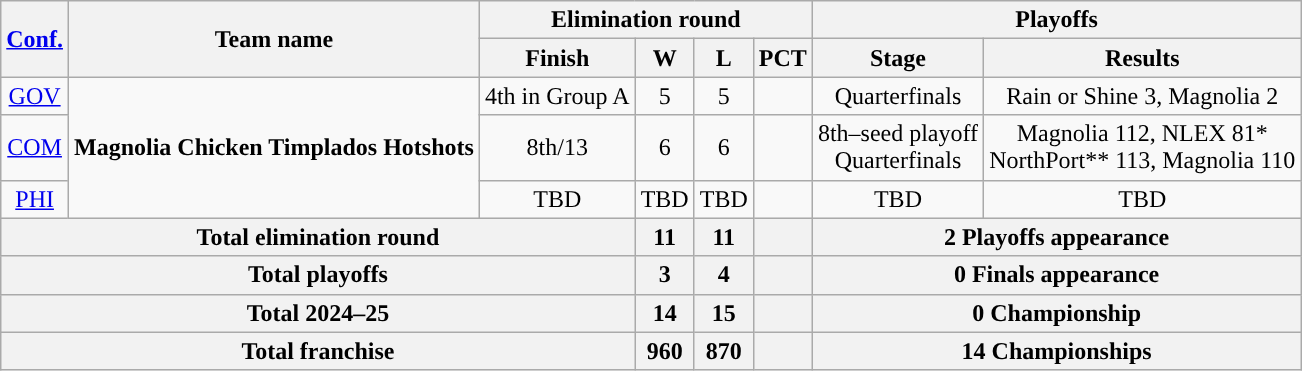<table class=wikitable style="text-align:center;">
<tr>
<th rowspan=2><a href='#'>Conf.</a></th>
<th rowspan=2>Team name</th>
<th colspan=4>Elimination round</th>
<th colspan=2>Playoffs</th>
</tr>
<tr>
<th>Finish</th>
<th>W</th>
<th>L</th>
<th>PCT</th>
<th>Stage</th>
<th>Results</th>
</tr>
<tr>
<td><a href='#'>GOV</a></td>
<td rowspan=3><strong>Magnolia Chicken Timplados Hotshots</strong></td>
<td>4th in Group A</td>
<td>5</td>
<td>5</td>
<td></td>
<td>Quarterfinals</td>
<td>Rain or Shine 3, Magnolia 2</td>
</tr>
<tr>
<td><a href='#'>COM</a></td>
<td>8th/13</td>
<td>6</td>
<td>6</td>
<td></td>
<td>8th–seed playoff<br>Quarterfinals</td>
<td>Magnolia 112, NLEX 81*<br>NorthPort** 113, Magnolia 110</td>
</tr>
<tr>
<td><a href='#'>PHI</a></td>
<td>TBD</td>
<td>TBD</td>
<td>TBD</td>
<td></td>
<td>TBD</td>
<td>TBD</td>
</tr>
<tr>
<th colspan=3>Total elimination round</th>
<th>11</th>
<th>11</th>
<th></th>
<th colspan=2>2 Playoffs appearance</th>
</tr>
<tr>
<th colspan=3>Total playoffs</th>
<th>3</th>
<th>4</th>
<th></th>
<th colspan=2>0 Finals appearance</th>
</tr>
<tr>
<th colspan=3>Total 2024–25</th>
<th>14</th>
<th>15</th>
<th></th>
<th colspan=2>0 Championship</th>
</tr>
<tr>
<th colspan=3>Total franchise</th>
<th>960</th>
<th>870</th>
<th></th>
<th colspan=2>14 Championships</th>
</tr>
</table>
